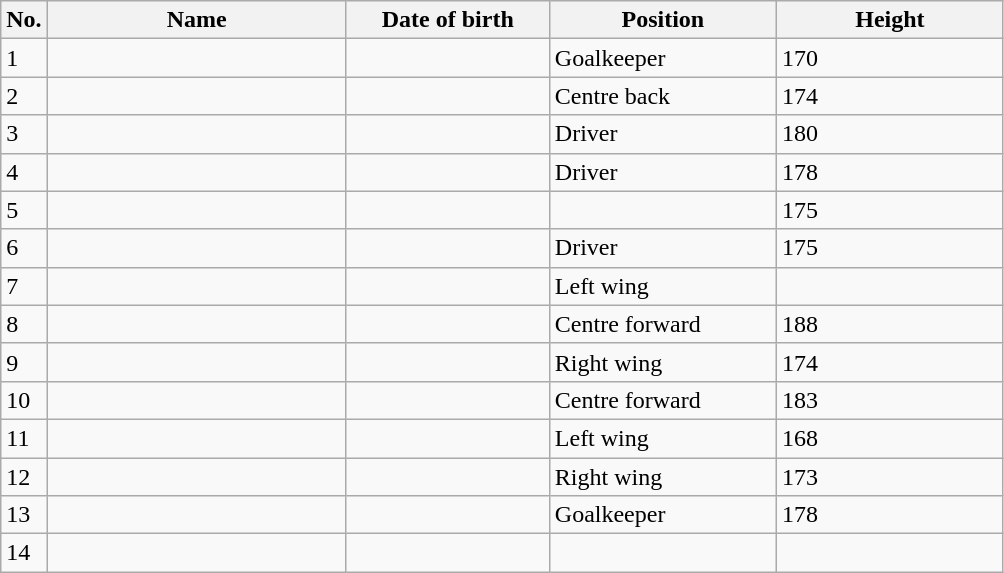<table class=wikitable sortable style=font-size:100%; text-align:center;>
<tr>
<th>No.</th>
<th style=width:12em>Name</th>
<th style=width:8em>Date of birth</th>
<th style=width:9em>Position</th>
<th style=width:9em>Height</th>
</tr>
<tr>
<td>1</td>
<td align=left> </td>
<td align=right></td>
<td>Goalkeeper</td>
<td>170</td>
</tr>
<tr>
<td>2</td>
<td align=left> </td>
<td align=right></td>
<td>Centre back</td>
<td>174</td>
</tr>
<tr>
<td>3</td>
<td align=left> </td>
<td align=right></td>
<td>Driver</td>
<td>180</td>
</tr>
<tr>
<td>4</td>
<td align=left> </td>
<td align=right></td>
<td>Driver</td>
<td>178</td>
</tr>
<tr>
<td>5</td>
<td align=left> </td>
<td align=right></td>
<td></td>
<td>175</td>
</tr>
<tr>
<td>6</td>
<td align=left> </td>
<td align=right></td>
<td>Driver</td>
<td>175</td>
</tr>
<tr>
<td>7</td>
<td align=left> </td>
<td align=right></td>
<td>Left wing</td>
<td></td>
</tr>
<tr>
<td>8</td>
<td align=left> </td>
<td align=right></td>
<td>Centre forward</td>
<td>188</td>
</tr>
<tr>
<td>9</td>
<td align=left> </td>
<td align=right></td>
<td>Right wing</td>
<td>174</td>
</tr>
<tr>
<td>10</td>
<td align=left> </td>
<td align=right></td>
<td>Centre forward</td>
<td>183</td>
</tr>
<tr>
<td>11</td>
<td align=left> </td>
<td align=right></td>
<td>Left wing</td>
<td>168</td>
</tr>
<tr>
<td>12</td>
<td align=left> </td>
<td align=right></td>
<td>Right wing</td>
<td>173</td>
</tr>
<tr>
<td>13</td>
<td align=left> </td>
<td align=right></td>
<td>Goalkeeper</td>
<td>178</td>
</tr>
<tr>
<td>14</td>
<td align=left> </td>
<td align=right></td>
<td></td>
<td></td>
</tr>
</table>
